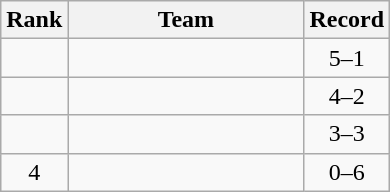<table class="wikitable">
<tr>
<th>Rank</th>
<th width=150px>Team</th>
<th>Record</th>
</tr>
<tr>
<td align=center></td>
<td></td>
<td align=center>5–1</td>
</tr>
<tr>
<td align=center></td>
<td></td>
<td align=center>4–2</td>
</tr>
<tr>
<td align=center></td>
<td></td>
<td align=center>3–3</td>
</tr>
<tr>
<td align=center>4</td>
<td></td>
<td align=center>0–6</td>
</tr>
</table>
